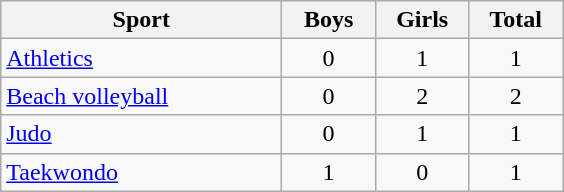<table class="wikitable sortable" style="text-align:center;">
<tr>
<th width=180>Sport</th>
<th width=55>Boys</th>
<th width=55>Girls</th>
<th width=55>Total</th>
</tr>
<tr>
<td align=left><a href='#'>Athletics</a></td>
<td>0</td>
<td>1</td>
<td>1</td>
</tr>
<tr>
<td align=left><a href='#'>Beach volleyball</a></td>
<td>0</td>
<td>2</td>
<td>2</td>
</tr>
<tr>
<td align=left><a href='#'>Judo</a></td>
<td>0</td>
<td>1</td>
<td>1</td>
</tr>
<tr>
<td align=left><a href='#'>Taekwondo</a></td>
<td>1</td>
<td>0</td>
<td>1</td>
</tr>
</table>
